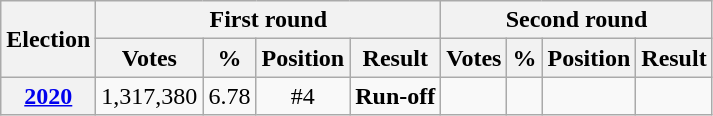<table class=wikitable style="text-align: center;">
<tr>
<th rowspan=2>Election</th>
<th colspan=4>First round</th>
<th colspan=4>Second round</th>
</tr>
<tr>
<th>Votes</th>
<th>%</th>
<th>Position</th>
<th>Result</th>
<th>Votes</th>
<th>%</th>
<th>Position</th>
<th>Result</th>
</tr>
<tr>
<th><a href='#'>2020</a></th>
<td>1,317,380</td>
<td>6.78</td>
<td>#4</td>
<td><strong>Run-off</strong></td>
<td></td>
<td></td>
<td></td>
<td></td>
</tr>
</table>
